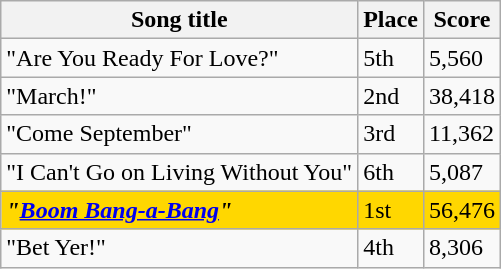<table class="sortable wikitable">
<tr>
<th>Song title</th>
<th>Place</th>
<th>Score</th>
</tr>
<tr>
<td>"Are You Ready For Love?"</td>
<td>5th</td>
<td>5,560</td>
</tr>
<tr>
<td>"March!"</td>
<td>2nd</td>
<td>38,418</td>
</tr>
<tr>
<td>"Come September"</td>
<td>3rd</td>
<td>11,362</td>
</tr>
<tr>
<td>"I Can't Go on Living Without You"</td>
<td>6th</td>
<td>5,087</td>
</tr>
<tr style="background:gold;">
<td><strong><em>"<a href='#'>Boom Bang-a-Bang</a>"</em></strong></td>
<td>1st</td>
<td>56,476</td>
</tr>
<tr>
<td>"Bet Yer!"</td>
<td>4th</td>
<td>8,306</td>
</tr>
</table>
